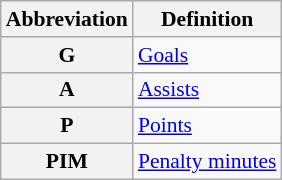<table class="wikitable" style="font-size:90%;">
<tr>
<th scope="col">Abbreviation</th>
<th scope="col">Definition</th>
</tr>
<tr>
<th scope="row">G</th>
<td><a href='#'>Goals</a></td>
</tr>
<tr>
<th scope="row">A</th>
<td><a href='#'>Assists</a></td>
</tr>
<tr>
<th scope="row">P</th>
<td><a href='#'>Points</a></td>
</tr>
<tr>
<th scope="row">PIM</th>
<td><a href='#'>Penalty minutes</a></td>
</tr>
</table>
